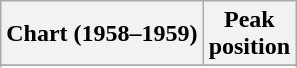<table class="wikitable sortable">
<tr>
<th align="center">Chart (1958–1959)</th>
<th align="center">Peak<br>position</th>
</tr>
<tr>
</tr>
<tr>
</tr>
</table>
